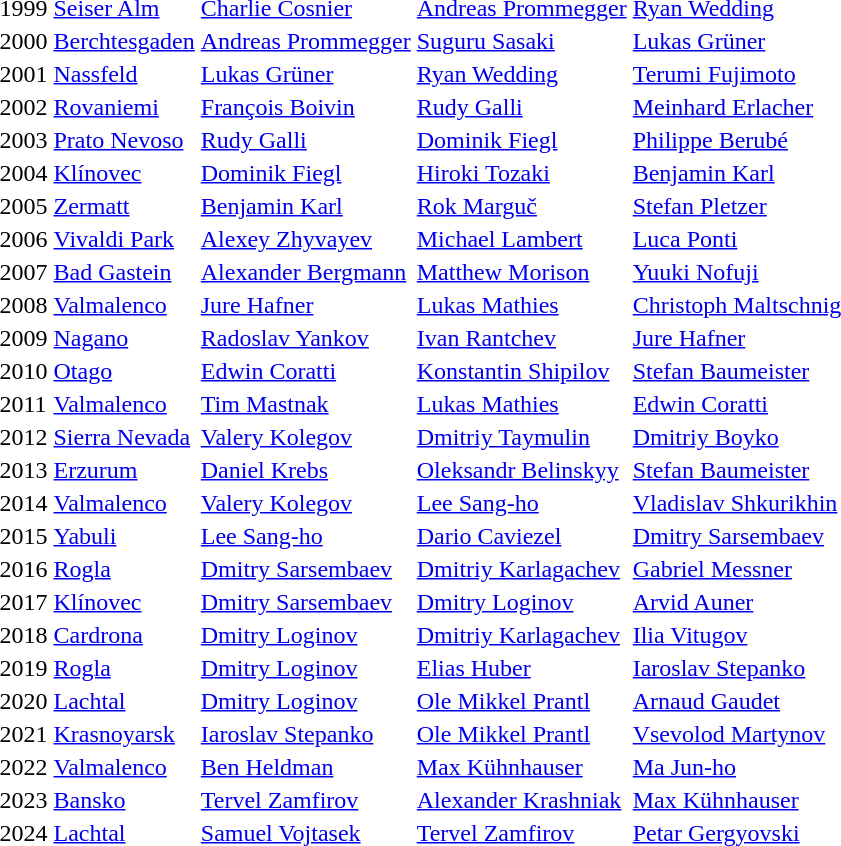<table>
<tr>
<td>1999</td>
<td> <a href='#'>Seiser Alm</a></td>
<td> <a href='#'>Charlie Cosnier</a></td>
<td> <a href='#'>Andreas Prommegger</a></td>
<td> <a href='#'>Ryan Wedding</a></td>
</tr>
<tr>
<td>2000</td>
<td> <a href='#'>Berchtesgaden</a></td>
<td> <a href='#'>Andreas Prommegger</a></td>
<td> <a href='#'>Suguru Sasaki</a></td>
<td> <a href='#'>Lukas Grüner</a></td>
</tr>
<tr>
<td>2001</td>
<td> <a href='#'>Nassfeld</a></td>
<td> <a href='#'>Lukas Grüner</a></td>
<td> <a href='#'>Ryan Wedding</a></td>
<td> <a href='#'>Terumi Fujimoto</a></td>
</tr>
<tr>
<td>2002</td>
<td> <a href='#'>Rovaniemi</a></td>
<td> <a href='#'>François Boivin</a></td>
<td> <a href='#'>Rudy Galli</a></td>
<td> <a href='#'>Meinhard Erlacher</a></td>
</tr>
<tr>
<td>2003</td>
<td> <a href='#'>Prato Nevoso</a></td>
<td> <a href='#'>Rudy Galli</a></td>
<td> <a href='#'>Dominik Fiegl</a></td>
<td> <a href='#'>Philippe Berubé</a></td>
</tr>
<tr>
<td>2004</td>
<td> <a href='#'>Klínovec</a></td>
<td> <a href='#'>Dominik Fiegl</a></td>
<td> <a href='#'>Hiroki Tozaki</a></td>
<td> <a href='#'>Benjamin Karl</a></td>
</tr>
<tr>
<td>2005</td>
<td> <a href='#'>Zermatt</a></td>
<td> <a href='#'>Benjamin Karl</a></td>
<td> <a href='#'>Rok Marguč</a></td>
<td> <a href='#'>Stefan Pletzer</a></td>
</tr>
<tr>
<td>2006</td>
<td> <a href='#'>Vivaldi Park</a></td>
<td> <a href='#'>Alexey Zhyvayev</a></td>
<td> <a href='#'>Michael Lambert</a></td>
<td> <a href='#'>Luca Ponti</a></td>
</tr>
<tr>
<td>2007</td>
<td> <a href='#'>Bad Gastein</a></td>
<td> <a href='#'>Alexander Bergmann</a></td>
<td> <a href='#'>Matthew Morison</a></td>
<td> <a href='#'>Yuuki Nofuji</a></td>
</tr>
<tr>
<td>2008</td>
<td> <a href='#'>Valmalenco</a></td>
<td> <a href='#'>Jure Hafner</a></td>
<td> <a href='#'>Lukas Mathies</a></td>
<td> <a href='#'>Christoph Maltschnig</a></td>
</tr>
<tr>
<td>2009</td>
<td> <a href='#'>Nagano</a></td>
<td> <a href='#'>Radoslav Yankov</a></td>
<td> <a href='#'>Ivan Rantchev</a></td>
<td> <a href='#'>Jure Hafner</a></td>
</tr>
<tr>
<td>2010</td>
<td> <a href='#'>Otago</a></td>
<td> <a href='#'>Edwin Coratti</a></td>
<td> <a href='#'>Konstantin Shipilov</a></td>
<td> <a href='#'>Stefan Baumeister</a></td>
</tr>
<tr>
<td>2011</td>
<td> <a href='#'>Valmalenco</a></td>
<td> <a href='#'>Tim Mastnak</a></td>
<td> <a href='#'>Lukas Mathies</a></td>
<td> <a href='#'>Edwin Coratti</a></td>
</tr>
<tr>
<td>2012</td>
<td> <a href='#'>Sierra Nevada</a></td>
<td> <a href='#'>Valery Kolegov</a></td>
<td> <a href='#'>Dmitriy Taymulin</a></td>
<td> <a href='#'>Dmitriy Boyko</a></td>
</tr>
<tr>
<td>2013</td>
<td> <a href='#'>Erzurum</a></td>
<td> <a href='#'>Daniel Krebs</a></td>
<td> <a href='#'>Oleksandr Belinskyy</a></td>
<td> <a href='#'>Stefan Baumeister</a></td>
</tr>
<tr>
<td>2014</td>
<td> <a href='#'>Valmalenco</a></td>
<td> <a href='#'>Valery Kolegov</a></td>
<td> <a href='#'>Lee Sang-ho</a></td>
<td> <a href='#'>Vladislav Shkurikhin</a></td>
</tr>
<tr>
<td>2015</td>
<td> <a href='#'>Yabuli</a></td>
<td> <a href='#'>Lee Sang-ho</a></td>
<td> <a href='#'>Dario Caviezel</a></td>
<td> <a href='#'>Dmitry Sarsembaev</a></td>
</tr>
<tr>
<td>2016</td>
<td> <a href='#'>Rogla</a></td>
<td> <a href='#'>Dmitry Sarsembaev</a></td>
<td> <a href='#'>Dmitriy Karlagachev</a></td>
<td> <a href='#'>Gabriel Messner</a></td>
</tr>
<tr>
<td>2017</td>
<td> <a href='#'>Klínovec</a></td>
<td> <a href='#'>Dmitry Sarsembaev</a></td>
<td> <a href='#'>Dmitry Loginov</a></td>
<td> <a href='#'>Arvid Auner</a></td>
</tr>
<tr>
<td>2018</td>
<td> <a href='#'>Cardrona</a></td>
<td> <a href='#'>Dmitry Loginov</a></td>
<td> <a href='#'>Dmitriy Karlagachev</a></td>
<td> <a href='#'>Ilia Vitugov</a></td>
</tr>
<tr>
<td>2019</td>
<td> <a href='#'>Rogla</a></td>
<td> <a href='#'>Dmitry Loginov</a></td>
<td> <a href='#'>Elias Huber</a></td>
<td> <a href='#'>Iaroslav Stepanko</a></td>
</tr>
<tr>
<td>2020</td>
<td> <a href='#'>Lachtal</a></td>
<td> <a href='#'>Dmitry Loginov</a></td>
<td> <a href='#'>Ole Mikkel Prantl</a></td>
<td> <a href='#'>Arnaud Gaudet</a></td>
</tr>
<tr>
<td>2021</td>
<td> <a href='#'>Krasnoyarsk</a></td>
<td> <a href='#'>Iaroslav Stepanko</a></td>
<td> <a href='#'>Ole Mikkel Prantl</a></td>
<td> <a href='#'>Vsevolod Martynov</a></td>
</tr>
<tr>
<td>2022</td>
<td> <a href='#'>Valmalenco</a></td>
<td> <a href='#'>Ben Heldman</a></td>
<td> <a href='#'>Max Kühnhauser</a></td>
<td> <a href='#'>Ma Jun-ho</a></td>
</tr>
<tr>
<td>2023</td>
<td> <a href='#'>Bansko</a></td>
<td> <a href='#'>Tervel Zamfirov</a></td>
<td> <a href='#'>Alexander Krashniak</a></td>
<td> <a href='#'>Max Kühnhauser</a></td>
</tr>
<tr>
<td>2024</td>
<td> <a href='#'>Lachtal</a></td>
<td> <a href='#'>Samuel Vojtasek</a></td>
<td> <a href='#'>Tervel Zamfirov</a></td>
<td> <a href='#'>Petar Gergyovski</a></td>
</tr>
</table>
